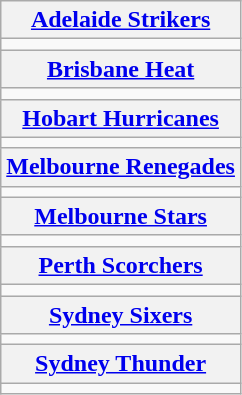<table class="wikitable">
<tr>
<th><a href='#'>Adelaide Strikers</a></th>
</tr>
<tr>
<td></td>
</tr>
<tr>
<th><a href='#'>Brisbane Heat</a></th>
</tr>
<tr>
<td></td>
</tr>
<tr>
<th><a href='#'>Hobart Hurricanes</a></th>
</tr>
<tr>
<td></td>
</tr>
<tr>
<th><a href='#'>Melbourne Renegades</a></th>
</tr>
<tr>
<td></td>
</tr>
<tr>
<th><a href='#'>Melbourne Stars</a></th>
</tr>
<tr>
<td></td>
</tr>
<tr>
<th><a href='#'>Perth Scorchers</a></th>
</tr>
<tr>
<td></td>
</tr>
<tr>
<th><a href='#'>Sydney Sixers</a></th>
</tr>
<tr>
<td></td>
</tr>
<tr>
<th><a href='#'>Sydney Thunder</a></th>
</tr>
<tr>
<td></td>
</tr>
</table>
